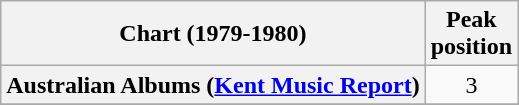<table class="wikitable plainrowheaders sortable">
<tr>
<th>Chart (1979-1980)</th>
<th>Peak<br>position</th>
</tr>
<tr>
<th scope="row">Australian Albums (<a href='#'>Kent Music Report</a>)</th>
<td align="center">3</td>
</tr>
<tr>
</tr>
<tr>
</tr>
<tr>
</tr>
<tr>
</tr>
<tr>
</tr>
<tr>
</tr>
<tr>
</tr>
</table>
